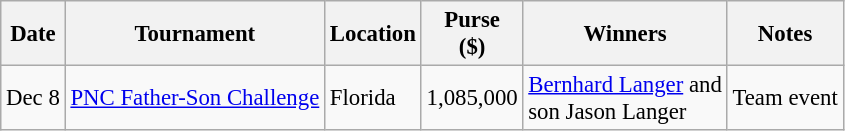<table class="wikitable" style="font-size:95%">
<tr>
<th>Date</th>
<th>Tournament</th>
<th>Location</th>
<th>Purse<br>($)</th>
<th>Winners</th>
<th>Notes</th>
</tr>
<tr>
<td>Dec 8</td>
<td><a href='#'>PNC Father-Son Challenge</a></td>
<td>Florida</td>
<td align=right>1,085,000</td>
<td> <a href='#'>Bernhard Langer</a> and<br>son Jason Langer</td>
<td>Team event</td>
</tr>
</table>
